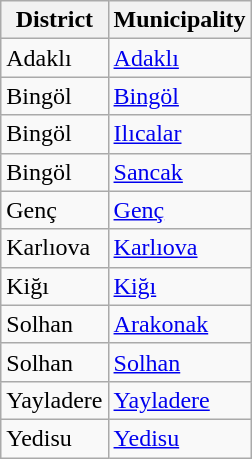<table class="sortable wikitable">
<tr>
<th>District</th>
<th>Municipality</th>
</tr>
<tr>
<td>Adaklı</td>
<td><a href='#'>Adaklı</a></td>
</tr>
<tr>
<td>Bingöl</td>
<td><a href='#'>Bingöl</a></td>
</tr>
<tr>
<td>Bingöl</td>
<td><a href='#'>Ilıcalar</a></td>
</tr>
<tr>
<td>Bingöl</td>
<td><a href='#'>Sancak</a></td>
</tr>
<tr>
<td>Genç</td>
<td><a href='#'>Genç</a></td>
</tr>
<tr>
<td>Karlıova</td>
<td><a href='#'>Karlıova</a></td>
</tr>
<tr>
<td>Kiğı</td>
<td><a href='#'>Kiğı</a></td>
</tr>
<tr>
<td>Solhan</td>
<td><a href='#'>Arakonak</a></td>
</tr>
<tr>
<td>Solhan</td>
<td><a href='#'>Solhan</a></td>
</tr>
<tr>
<td>Yayladere</td>
<td><a href='#'>Yayladere</a></td>
</tr>
<tr>
<td>Yedisu</td>
<td><a href='#'>Yedisu</a></td>
</tr>
</table>
